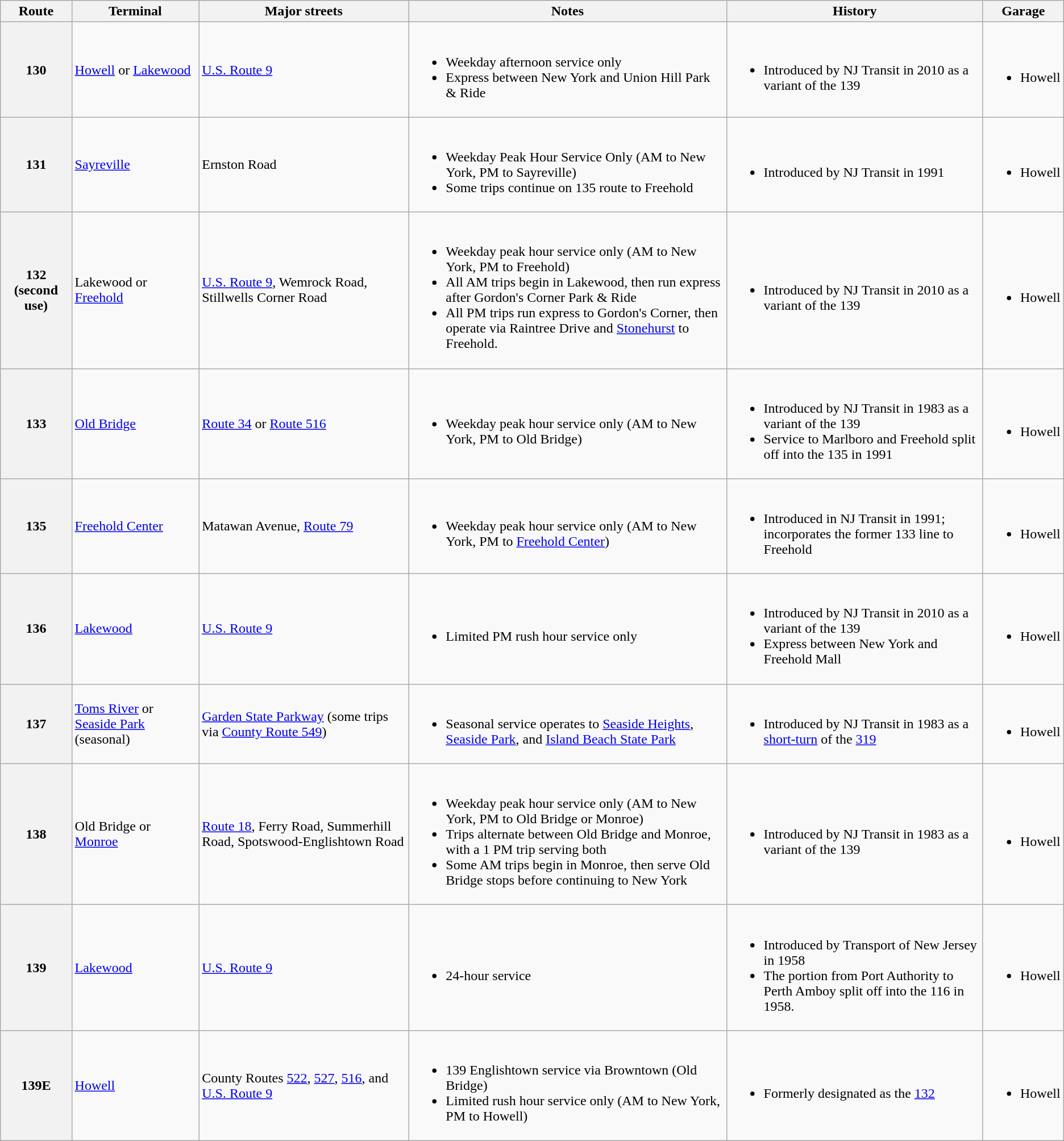<table class=wikitable>
<tr>
<th>Route</th>
<th>Terminal</th>
<th>Major streets</th>
<th>Notes</th>
<th>History</th>
<th>Garage</th>
</tr>
<tr>
<th>130</th>
<td><a href='#'>Howell</a> or <a href='#'>Lakewood</a></td>
<td><a href='#'>U.S. Route 9</a></td>
<td><br><ul><li>Weekday afternoon service only</li><li>Express between New York and Union Hill Park & Ride</li></ul></td>
<td><br><ul><li>Introduced by NJ Transit in 2010 as a variant of the 139</li></ul></td>
<td><br><ul><li>Howell</li></ul></td>
</tr>
<tr>
<th>131</th>
<td><a href='#'>Sayreville</a></td>
<td>Ernston Road</td>
<td><br><ul><li>Weekday Peak Hour Service Only (AM to New York, PM to Sayreville)</li><li>Some trips continue on 135 route to Freehold</li></ul></td>
<td><br><ul><li>Introduced by NJ Transit in 1991</li></ul></td>
<td><br><ul><li>Howell</li></ul></td>
</tr>
<tr>
<th>132 (second use)</th>
<td>Lakewood or <a href='#'>Freehold</a></td>
<td><a href='#'>U.S. Route 9</a>, Wemrock Road, Stillwells Corner Road</td>
<td><br><ul><li>Weekday peak hour service only (AM to New York, PM to Freehold)</li><li>All AM trips begin in Lakewood, then run express after Gordon's Corner Park & Ride</li><li>All PM trips run express to Gordon's Corner, then operate via Raintree Drive and <a href='#'>Stonehurst</a> to Freehold.</li></ul></td>
<td><br><ul><li>Introduced by NJ Transit in 2010 as a variant of the 139</li></ul></td>
<td><br><ul><li>Howell</li></ul></td>
</tr>
<tr>
<th>133</th>
<td><a href='#'>Old Bridge</a></td>
<td><a href='#'>Route 34</a> or <a href='#'>Route 516</a></td>
<td><br><ul><li>Weekday peak hour service only (AM to New York, PM to Old Bridge)</li></ul></td>
<td><br><ul><li>Introduced by NJ Transit in 1983 as a variant of the 139</li><li>Service to Marlboro and Freehold split off into the 135 in 1991</li></ul></td>
<td><br><ul><li>Howell</li></ul></td>
</tr>
<tr>
<th>135</th>
<td><a href='#'>Freehold Center</a></td>
<td>Matawan Avenue, <a href='#'>Route 79</a></td>
<td><br><ul><li>Weekday peak hour service only (AM to New York, PM to <a href='#'>Freehold Center</a>)</li></ul></td>
<td><br><ul><li>Introduced in NJ Transit in 1991; incorporates the former 133 line to Freehold</li></ul></td>
<td><br><ul><li>Howell</li></ul></td>
</tr>
<tr>
<th>136</th>
<td><a href='#'>Lakewood</a></td>
<td><a href='#'>U.S. Route 9</a></td>
<td><br><ul><li>Limited PM rush hour service only</li></ul></td>
<td><br><ul><li>Introduced by NJ Transit in 2010 as a variant of the 139</li><li>Express between New York and Freehold Mall</li></ul></td>
<td><br><ul><li>Howell</li></ul></td>
</tr>
<tr>
<th>137</th>
<td><a href='#'>Toms River</a> or <a href='#'>Seaside Park</a> (seasonal)</td>
<td><a href='#'>Garden State Parkway</a> (some trips via <a href='#'>County Route 549</a>)</td>
<td><br><ul><li>Seasonal service operates to <a href='#'>Seaside Heights</a>, <a href='#'>Seaside Park</a>, and <a href='#'>Island Beach State Park</a></li></ul></td>
<td><br><ul><li>Introduced by NJ Transit in 1983 as a <a href='#'>short-turn</a> of the <a href='#'>319</a></li></ul></td>
<td><br><ul><li>Howell</li></ul></td>
</tr>
<tr>
<th>138</th>
<td>Old Bridge or <a href='#'>Monroe</a></td>
<td><a href='#'>Route 18</a>, Ferry Road, Summerhill Road, Spotswood-Englishtown Road</td>
<td><br><ul><li>Weekday peak hour service only (AM to New York, PM to Old Bridge or Monroe)</li><li>Trips alternate between Old Bridge and Monroe, with a 1 PM trip serving both</li><li>Some AM trips begin in Monroe, then serve Old Bridge stops before continuing to New York</li></ul></td>
<td><br><ul><li>Introduced by NJ Transit in 1983 as a variant of the 139</li></ul></td>
<td><br><ul><li>Howell</li></ul></td>
</tr>
<tr>
<th>139</th>
<td><a href='#'>Lakewood</a></td>
<td><a href='#'>U.S. Route 9</a></td>
<td><br><ul><li>24-hour service</li></ul></td>
<td><br><ul><li>Introduced by Transport of New Jersey in 1958</li><li>The portion from Port Authority to Perth Amboy split off into the 116 in 1958.</li></ul></td>
<td><br><ul><li>Howell</li></ul></td>
</tr>
<tr>
<th>139E</th>
<td><a href='#'>Howell</a></td>
<td>County Routes <a href='#'>522</a>, <a href='#'>527</a>, <a href='#'>516</a>, and <a href='#'>U.S. Route 9</a></td>
<td><br><ul><li>139 Englishtown service via Browntown (Old Bridge)</li><li>Limited rush hour service only (AM to New York, PM to Howell)</li></ul></td>
<td><br><ul><li>Formerly designated as the <a href='#'>132</a></li></ul></td>
<td><br><ul><li>Howell</li></ul></td>
</tr>
</table>
